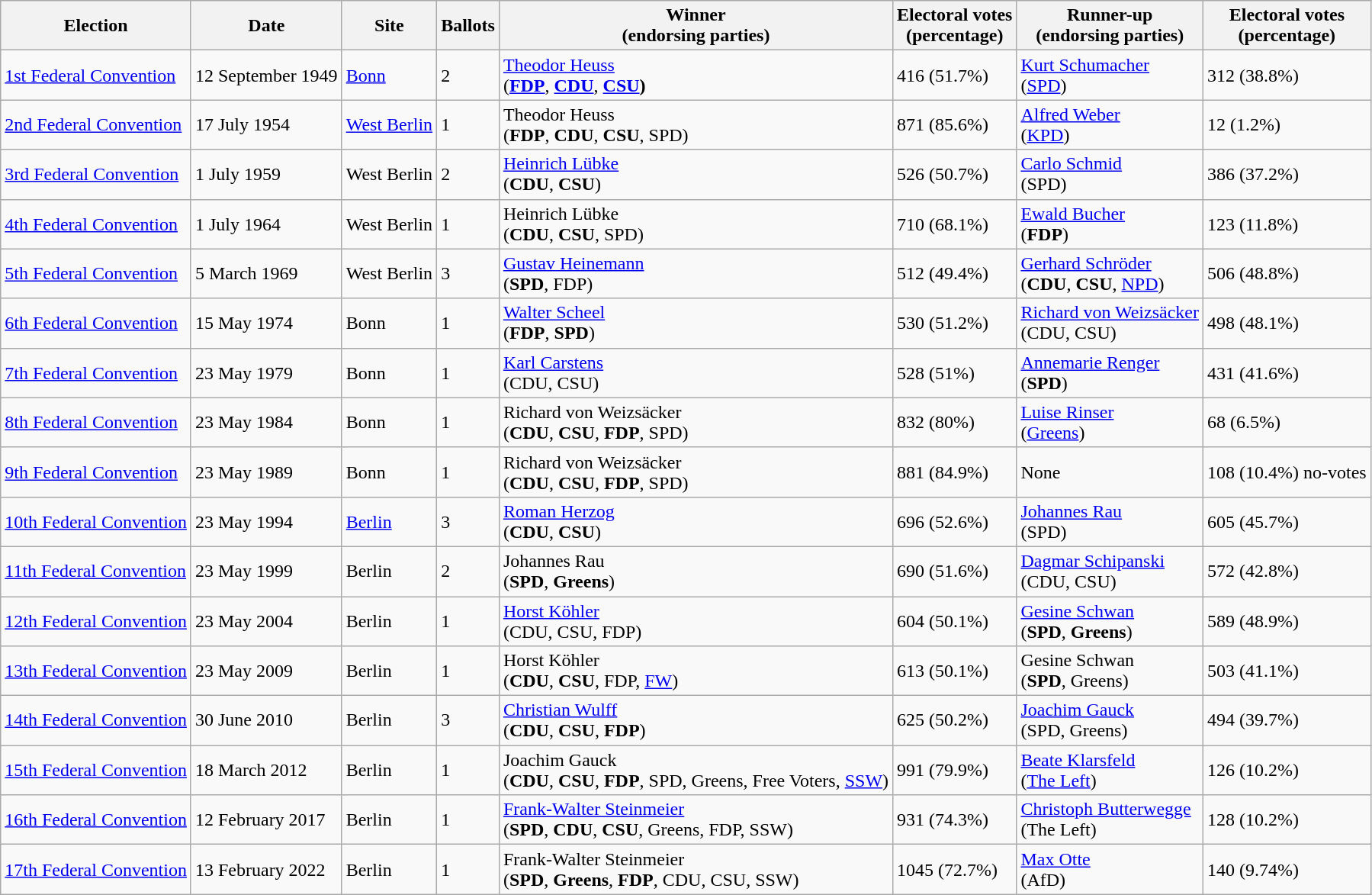<table class="wikitable">
<tr>
<th>Election</th>
<th>Date</th>
<th>Site</th>
<th>Ballots</th>
<th>Winner<br>(endorsing parties)</th>
<th>Electoral votes<br>(percentage)</th>
<th>Runner-up<br>(endorsing parties)</th>
<th>Electoral votes<br>(percentage)</th>
</tr>
<tr>
<td><a href='#'>1st Federal Convention</a></td>
<td>12 September 1949</td>
<td><a href='#'>Bonn</a></td>
<td>2</td>
<td><a href='#'>Theodor Heuss</a><br>(<strong><a href='#'>FDP</a></strong>, <strong><a href='#'>CDU</a></strong>, <strong><a href='#'>CSU</a>)</strong></td>
<td>416 (51.7%)</td>
<td><a href='#'>Kurt Schumacher</a><br>(<a href='#'>SPD</a>)</td>
<td>312 (38.8%)</td>
</tr>
<tr>
<td><a href='#'>2nd Federal Convention</a></td>
<td>17 July 1954</td>
<td><a href='#'>West Berlin</a></td>
<td>1</td>
<td>Theodor Heuss<br>(<strong>FDP</strong>, <strong>CDU</strong>, <strong>CSU</strong>, SPD)</td>
<td>871 (85.6%)</td>
<td><a href='#'>Alfred Weber</a><br>(<a href='#'>KPD</a>)</td>
<td>12 (1.2%)</td>
</tr>
<tr>
<td><a href='#'>3rd Federal Convention</a></td>
<td>1 July 1959</td>
<td>West Berlin</td>
<td>2</td>
<td><a href='#'>Heinrich Lübke</a><br>(<strong>CDU</strong>, <strong>CSU</strong>)</td>
<td>526 (50.7%)</td>
<td><a href='#'>Carlo Schmid</a><br>(SPD)</td>
<td>386 (37.2%)</td>
</tr>
<tr>
<td><a href='#'>4th Federal Convention</a></td>
<td>1 July 1964</td>
<td>West Berlin</td>
<td>1</td>
<td>Heinrich Lübke<br>(<strong>CDU</strong>, <strong>CSU</strong>, SPD)</td>
<td>710 (68.1%)</td>
<td><a href='#'>Ewald Bucher</a><br>(<strong>FDP</strong>)</td>
<td>123 (11.8%)</td>
</tr>
<tr>
<td><a href='#'>5th Federal Convention</a></td>
<td>5 March 1969</td>
<td>West Berlin</td>
<td>3</td>
<td><a href='#'>Gustav Heinemann</a><br>(<strong>SPD</strong>, FDP)</td>
<td>512 (49.4%)</td>
<td><a href='#'>Gerhard Schröder</a><br>(<strong>CDU</strong>, <strong>CSU</strong>, <a href='#'>NPD</a>)</td>
<td>506 (48.8%)</td>
</tr>
<tr>
<td><a href='#'>6th Federal Convention</a></td>
<td>15 May 1974</td>
<td>Bonn</td>
<td>1</td>
<td><a href='#'>Walter Scheel</a><br>(<strong>FDP</strong>, <strong>SPD</strong>)</td>
<td>530 (51.2%)</td>
<td><a href='#'>Richard von Weizsäcker</a><br>(CDU, CSU)</td>
<td>498 (48.1%)</td>
</tr>
<tr>
<td><a href='#'>7th Federal Convention</a></td>
<td>23 May 1979</td>
<td>Bonn</td>
<td>1</td>
<td><a href='#'>Karl Carstens</a><br>(CDU, CSU)</td>
<td>528 (51%)</td>
<td><a href='#'>Annemarie Renger</a><br>(<strong>SPD</strong>)</td>
<td>431 (41.6%)</td>
</tr>
<tr>
<td><a href='#'>8th Federal Convention</a></td>
<td>23 May 1984</td>
<td>Bonn</td>
<td>1</td>
<td>Richard von Weizsäcker<br>(<strong>CDU</strong>, <strong>CSU</strong>, <strong>FDP</strong>, SPD)</td>
<td>832 (80%)</td>
<td><a href='#'>Luise Rinser</a><br>(<a href='#'>Greens</a>)</td>
<td>68 (6.5%)</td>
</tr>
<tr>
<td><a href='#'>9th Federal Convention</a></td>
<td>23 May 1989</td>
<td>Bonn</td>
<td>1</td>
<td>Richard von Weizsäcker<br>(<strong>CDU</strong>, <strong>CSU</strong>, <strong>FDP</strong>, SPD)</td>
<td>881 (84.9%)</td>
<td>None</td>
<td>108 (10.4%) no-votes</td>
</tr>
<tr>
<td><a href='#'>10th Federal Convention</a></td>
<td>23 May 1994</td>
<td><a href='#'>Berlin</a></td>
<td>3</td>
<td><a href='#'>Roman Herzog</a><br>(<strong>CDU</strong>, <strong>CSU</strong>)</td>
<td>696 (52.6%)</td>
<td><a href='#'>Johannes Rau</a><br>(SPD)</td>
<td>605 (45.7%)</td>
</tr>
<tr>
<td><a href='#'>11th Federal Convention</a></td>
<td>23 May 1999</td>
<td>Berlin</td>
<td>2</td>
<td>Johannes Rau<br>(<strong>SPD</strong>, <strong>Greens</strong>)</td>
<td>690 (51.6%)</td>
<td><a href='#'>Dagmar Schipanski</a><br>(CDU, CSU)</td>
<td>572 (42.8%)</td>
</tr>
<tr>
<td><a href='#'>12th Federal Convention</a></td>
<td>23 May 2004</td>
<td>Berlin</td>
<td>1</td>
<td><a href='#'>Horst Köhler</a><br>(CDU, CSU, FDP)</td>
<td>604 (50.1%)</td>
<td><a href='#'>Gesine Schwan</a><br>(<strong>SPD</strong>, <strong>Greens</strong>)</td>
<td>589 (48.9%)</td>
</tr>
<tr>
<td><a href='#'>13th Federal Convention</a></td>
<td>23 May 2009</td>
<td>Berlin</td>
<td>1</td>
<td>Horst Köhler<br>(<strong>CDU</strong>, <strong>CSU</strong>, FDP, <a href='#'>FW</a>)</td>
<td>613 (50.1%)</td>
<td>Gesine Schwan<br>(<strong>SPD</strong>, Greens)</td>
<td>503 (41.1%)</td>
</tr>
<tr>
<td><a href='#'>14th Federal Convention</a></td>
<td>30 June 2010</td>
<td>Berlin</td>
<td>3</td>
<td><a href='#'>Christian Wulff</a><br>(<strong>CDU</strong>, <strong>CSU</strong>, <strong>FDP</strong>)</td>
<td>625 (50.2%)</td>
<td><a href='#'>Joachim Gauck</a><br>(SPD, Greens)</td>
<td>494 (39.7%)</td>
</tr>
<tr>
<td><a href='#'>15th Federal Convention</a></td>
<td>18 March 2012</td>
<td>Berlin</td>
<td>1</td>
<td>Joachim Gauck<br>(<strong>CDU</strong>, <strong>CSU</strong>, <strong>FDP</strong>, SPD, Greens, Free Voters, <a href='#'>SSW</a>)</td>
<td>991 (79.9%)</td>
<td><a href='#'>Beate Klarsfeld</a><br>(<a href='#'>The Left</a>)</td>
<td>126 (10.2%)</td>
</tr>
<tr>
<td><a href='#'>16th Federal Convention</a></td>
<td>12 February 2017</td>
<td>Berlin</td>
<td>1</td>
<td><a href='#'>Frank-Walter Steinmeier</a><br>(<strong>SPD</strong>, <strong>CDU</strong>, <strong>CSU</strong>, Greens, FDP, SSW)</td>
<td>931 (74.3%)</td>
<td><a href='#'>Christoph Butterwegge</a><br>(The Left)</td>
<td>128 (10.2%)</td>
</tr>
<tr>
<td><a href='#'>17th Federal Convention</a></td>
<td>13 February 2022</td>
<td>Berlin</td>
<td>1</td>
<td>Frank-Walter Steinmeier<br>(<strong>SPD</strong>, <strong>Greens</strong>, <strong> FDP</strong>, CDU, CSU, SSW)</td>
<td>1045 (72.7%)</td>
<td><a href='#'>Max Otte</a><br>(AfD)</td>
<td>140 (9.74%)</td>
</tr>
</table>
